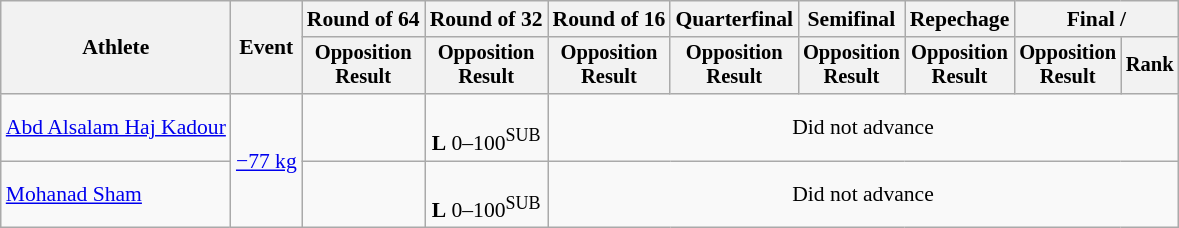<table class=wikitable style=font-size:90%;text-align:center>
<tr>
<th rowspan="2">Athlete</th>
<th rowspan="2">Event</th>
<th>Round of 64</th>
<th>Round of 32</th>
<th>Round of 16</th>
<th>Quarterfinal</th>
<th>Semifinal</th>
<th>Repechage</th>
<th colspan=2>Final / </th>
</tr>
<tr style="font-size: 95%">
<th>Opposition<br>Result</th>
<th>Opposition<br>Result</th>
<th>Opposition<br>Result</th>
<th>Opposition<br>Result</th>
<th>Opposition<br>Result</th>
<th>Opposition<br>Result</th>
<th>Opposition<br>Result</th>
<th>Rank</th>
</tr>
<tr>
<td align=left><a href='#'>Abd Alsalam Haj Kadour</a></td>
<td align=left rowspan=2><a href='#'>−77 kg</a></td>
<td></td>
<td><br><strong>L</strong> 0–100<sup>SUB</sup></td>
<td colspan=6>Did not advance</td>
</tr>
<tr>
<td align=left><a href='#'>Mohanad Sham</a></td>
<td></td>
<td><br><strong>L</strong> 0–100<sup>SUB</sup></td>
<td colspan=6>Did not advance</td>
</tr>
</table>
